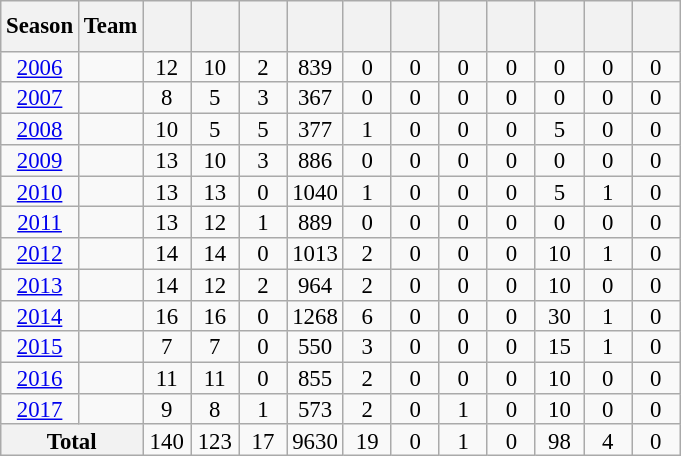<table class="wikitable" style="text-align:center; line-height:90%; font-size:95%;">
<tr style="line-height:175%;">
<th>Season</th>
<th>Team</th>
<th style="width:25px;"></th>
<th style="width:25px;"></th>
<th style="width:25px;"></th>
<th style="width:25px;"></th>
<th style="width:25px;"></th>
<th style="width:25px;"></th>
<th style="width:25px;"></th>
<th style="width:25px;"></th>
<th style="width:25px;"></th>
<th style="width:25px;"></th>
<th style="width:25px;"></th>
</tr>
<tr>
<td><a href='#'>2006</a></td>
<td></td>
<td>12</td>
<td>10</td>
<td>2</td>
<td>839</td>
<td>0</td>
<td>0</td>
<td>0</td>
<td>0</td>
<td>0</td>
<td>0</td>
<td>0</td>
</tr>
<tr>
<td><a href='#'>2007</a></td>
<td></td>
<td>8</td>
<td>5</td>
<td>3</td>
<td>367</td>
<td>0</td>
<td>0</td>
<td>0</td>
<td>0</td>
<td>0</td>
<td>0</td>
<td>0</td>
</tr>
<tr>
<td><a href='#'>2008</a></td>
<td></td>
<td>10</td>
<td>5</td>
<td>5</td>
<td>377</td>
<td>1</td>
<td>0</td>
<td>0</td>
<td>0</td>
<td>5</td>
<td>0</td>
<td>0</td>
</tr>
<tr>
<td><a href='#'>2009</a></td>
<td></td>
<td>13</td>
<td>10</td>
<td>3</td>
<td>886</td>
<td>0</td>
<td>0</td>
<td>0</td>
<td>0</td>
<td>0</td>
<td>0</td>
<td>0</td>
</tr>
<tr>
<td><a href='#'>2010</a></td>
<td></td>
<td>13</td>
<td>13</td>
<td>0</td>
<td>1040</td>
<td>1</td>
<td>0</td>
<td>0</td>
<td>0</td>
<td>5</td>
<td>1</td>
<td>0</td>
</tr>
<tr>
<td><a href='#'>2011</a></td>
<td></td>
<td>13</td>
<td>12</td>
<td>1</td>
<td>889</td>
<td>0</td>
<td>0</td>
<td>0</td>
<td>0</td>
<td>0</td>
<td>0</td>
<td>0</td>
</tr>
<tr>
<td><a href='#'>2012</a></td>
<td></td>
<td>14</td>
<td>14</td>
<td>0</td>
<td>1013</td>
<td>2</td>
<td>0</td>
<td>0</td>
<td>0</td>
<td>10</td>
<td>1</td>
<td>0</td>
</tr>
<tr>
<td><a href='#'>2013</a></td>
<td></td>
<td>14</td>
<td>12</td>
<td>2</td>
<td>964</td>
<td>2</td>
<td>0</td>
<td>0</td>
<td>0</td>
<td>10</td>
<td>0</td>
<td>0</td>
</tr>
<tr>
<td><a href='#'>2014</a></td>
<td></td>
<td>16</td>
<td>16</td>
<td>0</td>
<td>1268</td>
<td>6</td>
<td>0</td>
<td>0</td>
<td>0</td>
<td>30</td>
<td>1</td>
<td>0</td>
</tr>
<tr>
<td><a href='#'>2015</a></td>
<td></td>
<td>7</td>
<td>7</td>
<td>0</td>
<td>550</td>
<td>3</td>
<td>0</td>
<td>0</td>
<td>0</td>
<td>15</td>
<td>1</td>
<td>0</td>
</tr>
<tr>
<td><a href='#'>2016</a></td>
<td></td>
<td>11</td>
<td>11</td>
<td>0</td>
<td>855</td>
<td>2</td>
<td>0</td>
<td>0</td>
<td>0</td>
<td>10</td>
<td>0</td>
<td>0</td>
</tr>
<tr>
<td><a href='#'>2017</a></td>
<td></td>
<td>9</td>
<td>8</td>
<td>1</td>
<td>573</td>
<td>2</td>
<td>0</td>
<td>1</td>
<td>0</td>
<td>10</td>
<td>0</td>
<td>0</td>
</tr>
<tr>
<th colspan="2">Total</th>
<td>140</td>
<td>123</td>
<td>17</td>
<td>9630</td>
<td>19</td>
<td>0</td>
<td>1</td>
<td>0</td>
<td>98</td>
<td>4</td>
<td>0</td>
</tr>
</table>
